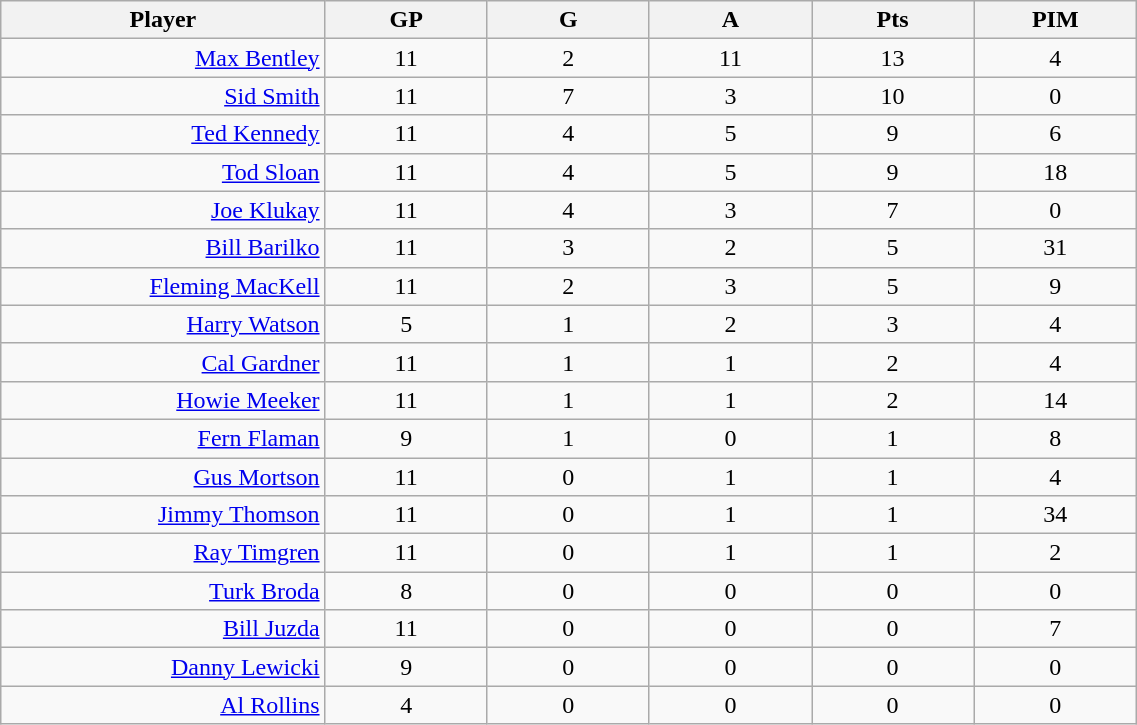<table class="wikitable sortable" width="60%">
<tr ALIGN="center">
<th bgcolor="#DDDDFF" width="10%">Player</th>
<th bgcolor="#DDDDFF" width="5%">GP</th>
<th bgcolor="#DDDDFF" width="5%">G</th>
<th bgcolor="#DDDDFF" width="5%">A</th>
<th bgcolor="#DDDDFF" width="5%">Pts</th>
<th bgcolor="#DDDDFF" width="5%">PIM</th>
</tr>
<tr align="center">
<td align="right"><a href='#'>Max Bentley</a></td>
<td>11</td>
<td>2</td>
<td>11</td>
<td>13</td>
<td>4</td>
</tr>
<tr align="center">
<td align="right"><a href='#'>Sid Smith</a></td>
<td>11</td>
<td>7</td>
<td>3</td>
<td>10</td>
<td>0</td>
</tr>
<tr align="center">
<td align="right"><a href='#'>Ted Kennedy</a></td>
<td>11</td>
<td>4</td>
<td>5</td>
<td>9</td>
<td>6</td>
</tr>
<tr align="center">
<td align="right"><a href='#'>Tod Sloan</a></td>
<td>11</td>
<td>4</td>
<td>5</td>
<td>9</td>
<td>18</td>
</tr>
<tr align="center">
<td align="right"><a href='#'>Joe Klukay</a></td>
<td>11</td>
<td>4</td>
<td>3</td>
<td>7</td>
<td>0</td>
</tr>
<tr align="center">
<td align="right"><a href='#'>Bill Barilko</a></td>
<td>11</td>
<td>3</td>
<td>2</td>
<td>5</td>
<td>31</td>
</tr>
<tr align="center">
<td align="right"><a href='#'>Fleming MacKell</a></td>
<td>11</td>
<td>2</td>
<td>3</td>
<td>5</td>
<td>9</td>
</tr>
<tr align="center">
<td align="right"><a href='#'>Harry Watson</a></td>
<td>5</td>
<td>1</td>
<td>2</td>
<td>3</td>
<td>4</td>
</tr>
<tr align="center">
<td align="right"><a href='#'>Cal Gardner</a></td>
<td>11</td>
<td>1</td>
<td>1</td>
<td>2</td>
<td>4</td>
</tr>
<tr align="center">
<td align="right"><a href='#'>Howie Meeker</a></td>
<td>11</td>
<td>1</td>
<td>1</td>
<td>2</td>
<td>14</td>
</tr>
<tr align="center">
<td align="right"><a href='#'>Fern Flaman</a></td>
<td>9</td>
<td>1</td>
<td>0</td>
<td>1</td>
<td>8</td>
</tr>
<tr align="center">
<td align="right"><a href='#'>Gus Mortson</a></td>
<td>11</td>
<td>0</td>
<td>1</td>
<td>1</td>
<td>4</td>
</tr>
<tr align="center">
<td align="right"><a href='#'>Jimmy Thomson</a></td>
<td>11</td>
<td>0</td>
<td>1</td>
<td>1</td>
<td>34</td>
</tr>
<tr align="center">
<td align="right"><a href='#'>Ray Timgren</a></td>
<td>11</td>
<td>0</td>
<td>1</td>
<td>1</td>
<td>2</td>
</tr>
<tr align="center">
<td align="right"><a href='#'>Turk Broda</a></td>
<td>8</td>
<td>0</td>
<td>0</td>
<td>0</td>
<td>0</td>
</tr>
<tr align="center">
<td align="right"><a href='#'>Bill Juzda</a></td>
<td>11</td>
<td>0</td>
<td>0</td>
<td>0</td>
<td>7</td>
</tr>
<tr align="center">
<td align="right"><a href='#'>Danny Lewicki</a></td>
<td>9</td>
<td>0</td>
<td>0</td>
<td>0</td>
<td>0</td>
</tr>
<tr align="center">
<td align="right"><a href='#'>Al Rollins</a></td>
<td>4</td>
<td>0</td>
<td>0</td>
<td>0</td>
<td>0</td>
</tr>
</table>
